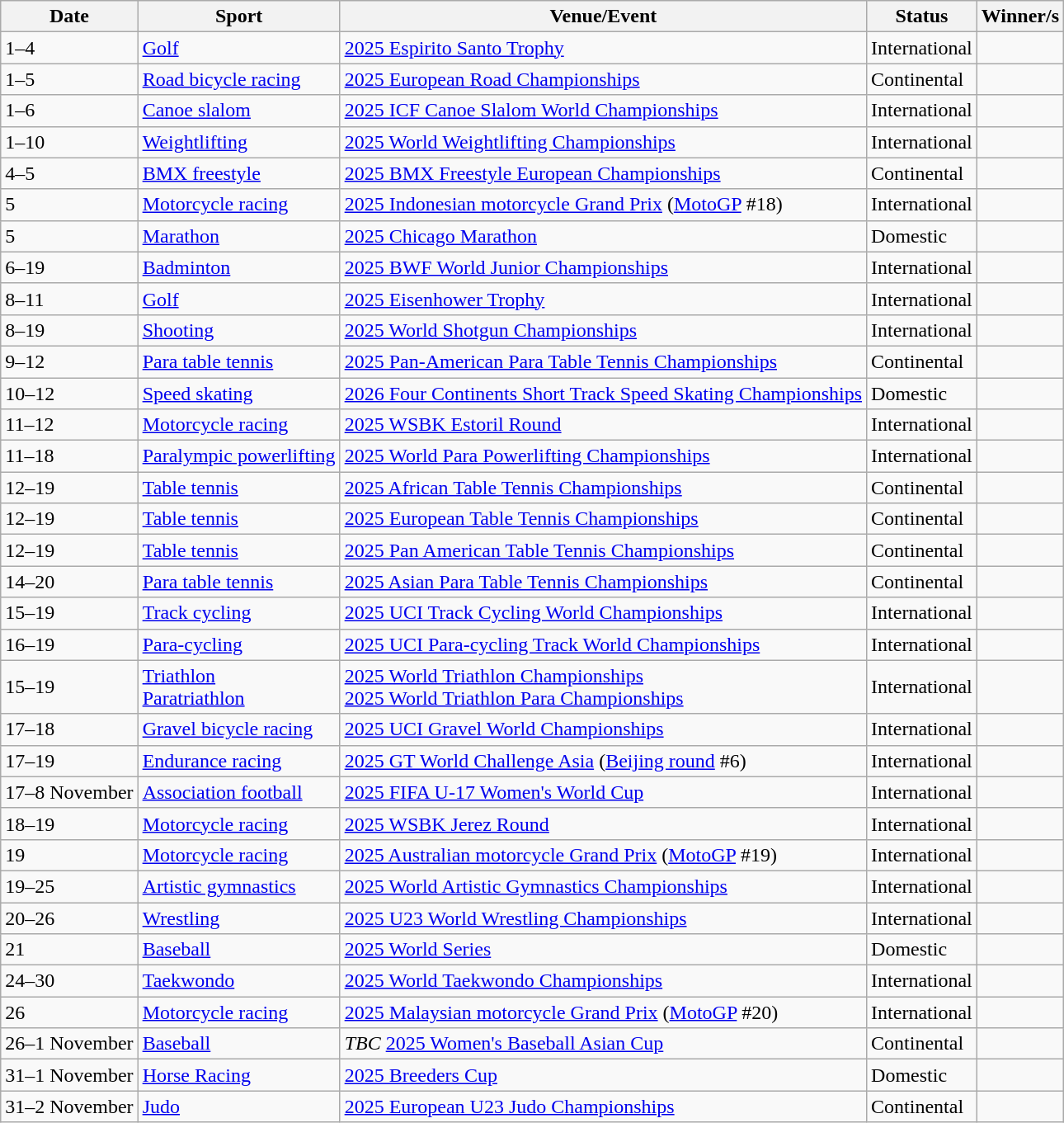<table class="wikitable source">
<tr>
<th>Date</th>
<th>Sport</th>
<th>Venue/Event</th>
<th>Status</th>
<th>Winner/s</th>
</tr>
<tr>
<td>1–4</td>
<td><a href='#'>Golf</a></td>
<td> <a href='#'>2025 Espirito Santo Trophy</a></td>
<td>International</td>
<td></td>
</tr>
<tr>
<td>1–5</td>
<td><a href='#'>Road bicycle racing</a></td>
<td> <a href='#'>2025 European Road Championships</a></td>
<td>Continental</td>
<td></td>
</tr>
<tr>
<td>1–6</td>
<td><a href='#'>Canoe slalom</a></td>
<td> <a href='#'>2025 ICF Canoe Slalom World Championships</a></td>
<td>International</td>
<td></td>
</tr>
<tr>
<td>1–10</td>
<td><a href='#'>Weightlifting</a></td>
<td> <a href='#'>2025 World Weightlifting Championships</a></td>
<td>International</td>
<td></td>
</tr>
<tr>
<td>4–5</td>
<td><a href='#'>BMX freestyle</a></td>
<td> <a href='#'>2025 BMX Freestyle European Championships</a></td>
<td>Continental</td>
<td></td>
</tr>
<tr>
<td>5</td>
<td><a href='#'>Motorcycle racing</a></td>
<td> <a href='#'>2025 Indonesian motorcycle Grand Prix</a> (<a href='#'>MotoGP</a> #18)</td>
<td>International</td>
<td></td>
</tr>
<tr>
<td>5</td>
<td><a href='#'>Marathon</a></td>
<td> <a href='#'>2025 Chicago Marathon</a></td>
<td>Domestic</td>
<td></td>
</tr>
<tr>
<td>6–19</td>
<td><a href='#'>Badminton</a></td>
<td> <a href='#'>2025 BWF World Junior Championships</a></td>
<td>International</td>
<td></td>
</tr>
<tr>
<td>8–11</td>
<td><a href='#'>Golf</a></td>
<td> <a href='#'>2025 Eisenhower Trophy</a></td>
<td>International</td>
<td></td>
</tr>
<tr>
<td>8–19</td>
<td><a href='#'>Shooting</a></td>
<td> <a href='#'>2025 World Shotgun Championships</a></td>
<td>International</td>
<td></td>
</tr>
<tr>
<td>9–12</td>
<td><a href='#'>Para table tennis</a></td>
<td> <a href='#'>2025 Pan-American Para Table Tennis Championships</a></td>
<td>Continental</td>
<td></td>
</tr>
<tr>
<td>10–12</td>
<td><a href='#'>Speed skating</a></td>
<td> <a href='#'>2026 Four Continents Short Track Speed Skating Championships</a></td>
<td>Domestic</td>
<td></td>
</tr>
<tr>
<td>11–12</td>
<td><a href='#'>Motorcycle racing</a></td>
<td> <a href='#'>2025 WSBK Estoril Round</a></td>
<td>International</td>
<td></td>
</tr>
<tr>
<td>11–18</td>
<td><a href='#'>Paralympic powerlifting</a></td>
<td> <a href='#'>2025 World Para Powerlifting Championships</a></td>
<td>International</td>
<td></td>
</tr>
<tr>
<td>12–19</td>
<td><a href='#'>Table tennis</a></td>
<td> <a href='#'>2025 African Table Tennis Championships</a></td>
<td>Continental</td>
<td></td>
</tr>
<tr>
<td>12–19</td>
<td><a href='#'>Table tennis</a></td>
<td> <a href='#'>2025 European Table Tennis Championships</a></td>
<td>Continental</td>
<td></td>
</tr>
<tr>
<td>12–19</td>
<td><a href='#'>Table tennis</a></td>
<td> <a href='#'>2025 Pan American Table Tennis Championships</a></td>
<td>Continental</td>
<td></td>
</tr>
<tr>
<td>14–20</td>
<td><a href='#'>Para table tennis</a></td>
<td> <a href='#'>2025 Asian Para Table Tennis Championships</a></td>
<td>Continental</td>
<td></td>
</tr>
<tr>
<td>15–19</td>
<td><a href='#'>Track cycling</a></td>
<td> <a href='#'>2025 UCI Track Cycling World Championships</a></td>
<td>International</td>
<td></td>
</tr>
<tr>
<td>16–19</td>
<td><a href='#'>Para-cycling</a></td>
<td> <a href='#'>2025 UCI Para-cycling Track World Championships</a></td>
<td>International</td>
<td></td>
</tr>
<tr>
<td>15–19</td>
<td><a href='#'>Triathlon</a><br><a href='#'>Paratriathlon</a></td>
<td> <a href='#'>2025 World Triathlon Championships</a><br> <a href='#'>2025 World Triathlon Para Championships</a></td>
<td>International</td>
<td></td>
</tr>
<tr>
<td>17–18</td>
<td><a href='#'>Gravel bicycle racing</a></td>
<td> <a href='#'>2025 UCI Gravel World Championships</a></td>
<td>International</td>
<td></td>
</tr>
<tr>
<td>17–19</td>
<td><a href='#'>Endurance racing</a></td>
<td> <a href='#'>2025 GT World Challenge Asia</a> (<a href='#'>Beijing round</a> #6)</td>
<td>International</td>
<td></td>
</tr>
<tr>
<td>17–8 November</td>
<td><a href='#'>Association football</a></td>
<td> <a href='#'>2025 FIFA U-17 Women's World Cup</a></td>
<td>International</td>
<td></td>
</tr>
<tr>
<td>18–19</td>
<td><a href='#'>Motorcycle racing</a></td>
<td> <a href='#'>2025 WSBK Jerez Round</a></td>
<td>International</td>
<td></td>
</tr>
<tr>
<td>19</td>
<td><a href='#'>Motorcycle racing</a></td>
<td> <a href='#'>2025 Australian motorcycle Grand Prix</a> (<a href='#'>MotoGP</a> #19)</td>
<td>International</td>
<td></td>
</tr>
<tr>
<td>19–25</td>
<td><a href='#'>Artistic gymnastics</a></td>
<td> <a href='#'>2025 World Artistic Gymnastics Championships</a></td>
<td>International</td>
<td></td>
</tr>
<tr>
<td>20–26</td>
<td><a href='#'>Wrestling</a></td>
<td> <a href='#'>2025 U23 World Wrestling Championships</a></td>
<td>International</td>
<td></td>
</tr>
<tr>
<td>21</td>
<td><a href='#'>Baseball</a></td>
<td> <a href='#'>2025 World Series</a></td>
<td>Domestic</td>
<td></td>
</tr>
<tr>
<td>24–30</td>
<td><a href='#'>Taekwondo</a></td>
<td> <a href='#'>2025 World Taekwondo Championships</a></td>
<td>International</td>
<td></td>
</tr>
<tr>
<td>26</td>
<td><a href='#'>Motorcycle racing</a></td>
<td> <a href='#'>2025 Malaysian motorcycle Grand Prix</a> (<a href='#'>MotoGP</a> #20)</td>
<td>International</td>
<td></td>
</tr>
<tr>
<td>26–1 November</td>
<td><a href='#'>Baseball</a></td>
<td><em>TBC</em> <a href='#'>2025 Women's Baseball Asian Cup</a></td>
<td>Continental</td>
<td></td>
</tr>
<tr>
<td>31–1 November</td>
<td><a href='#'>Horse Racing</a></td>
<td> <a href='#'>2025 Breeders Cup</a></td>
<td>Domestic</td>
<td></td>
</tr>
<tr>
<td>31–2 November</td>
<td><a href='#'>Judo</a></td>
<td> <a href='#'>2025 European U23 Judo Championships</a></td>
<td>Continental</td>
<td></td>
</tr>
</table>
